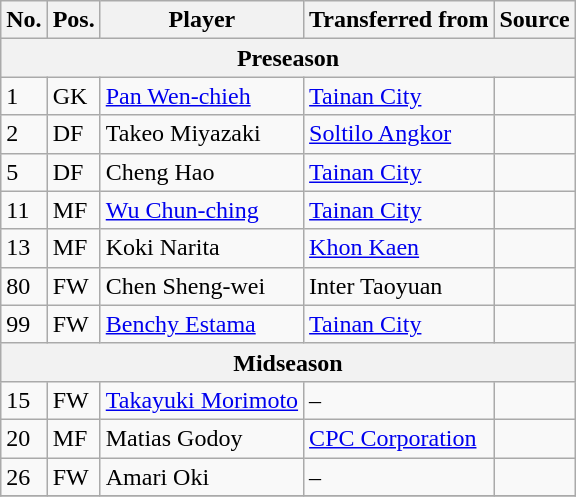<table class="wikitable sortable">
<tr>
<th>No.</th>
<th>Pos.</th>
<th>Player</th>
<th>Transferred from</th>
<th>Source</th>
</tr>
<tr>
<th colspan=5>Preseason</th>
</tr>
<tr>
<td>1</td>
<td>GK</td>
<td><a href='#'>Pan Wen-chieh</a></td>
<td> <a href='#'>Tainan City</a></td>
<td></td>
</tr>
<tr>
<td>2</td>
<td>DF</td>
<td>Takeo Miyazaki</td>
<td> <a href='#'>Soltilo Angkor</a></td>
<td></td>
</tr>
<tr>
<td>5</td>
<td>DF</td>
<td>Cheng Hao</td>
<td> <a href='#'>Tainan City</a></td>
<td></td>
</tr>
<tr>
<td>11</td>
<td>MF</td>
<td><a href='#'>Wu Chun-ching</a></td>
<td> <a href='#'>Tainan City</a></td>
<td></td>
</tr>
<tr>
<td>13</td>
<td>MF</td>
<td>Koki Narita</td>
<td> <a href='#'>Khon Kaen</a></td>
<td></td>
</tr>
<tr>
<td>80</td>
<td>FW</td>
<td>Chen Sheng-wei</td>
<td> Inter Taoyuan</td>
<td></td>
</tr>
<tr>
<td>99</td>
<td>FW</td>
<td><a href='#'>Benchy Estama</a></td>
<td> <a href='#'>Tainan City</a></td>
<td></td>
</tr>
<tr>
<th colspan=5>Midseason</th>
</tr>
<tr>
<td>15</td>
<td>FW</td>
<td><a href='#'>Takayuki Morimoto</a></td>
<td>–</td>
<td></td>
</tr>
<tr>
<td>20</td>
<td>MF</td>
<td>Matias Godoy</td>
<td> <a href='#'>CPC Corporation</a></td>
<td></td>
</tr>
<tr>
<td>26</td>
<td>FW</td>
<td>Amari Oki</td>
<td>–</td>
<td></td>
</tr>
<tr>
</tr>
</table>
